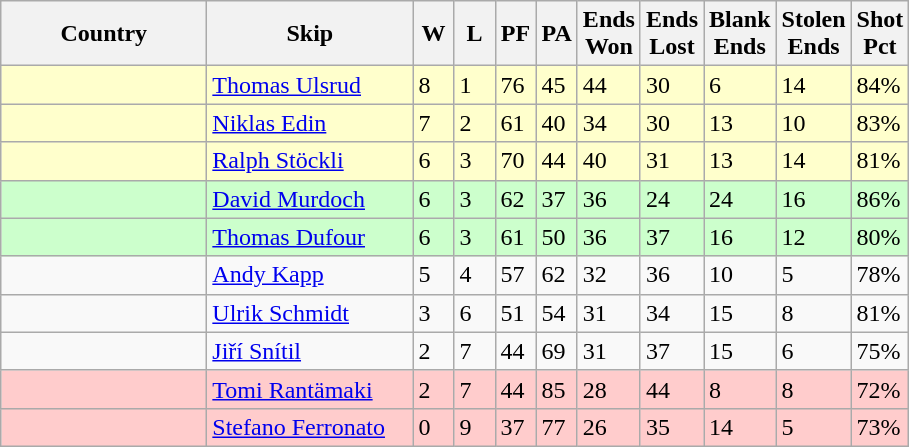<table class=wikitable>
<tr>
<th width=130>Country</th>
<th width=130>Skip</th>
<th width=20>W</th>
<th width=20>L</th>
<th width=20>PF</th>
<th width=20>PA</th>
<th width=20>Ends Won</th>
<th width=20>Ends Lost</th>
<th width=20>Blank Ends</th>
<th width=20>Stolen Ends</th>
<th width=20>Shot Pct</th>
</tr>
<tr style="background:#ffffcc">
<td></td>
<td><a href='#'>Thomas Ulsrud</a></td>
<td>8</td>
<td>1</td>
<td>76</td>
<td>45</td>
<td>44</td>
<td>30</td>
<td>6</td>
<td>14</td>
<td>84%</td>
</tr>
<tr style="background:#ffffcc">
<td></td>
<td><a href='#'>Niklas Edin</a></td>
<td>7</td>
<td>2</td>
<td>61</td>
<td>40</td>
<td>34</td>
<td>30</td>
<td>13</td>
<td>10</td>
<td>83%</td>
</tr>
<tr style="background:#ffffcc">
<td></td>
<td><a href='#'>Ralph Stöckli</a></td>
<td>6</td>
<td>3</td>
<td>70</td>
<td>44</td>
<td>40</td>
<td>31</td>
<td>13</td>
<td>14</td>
<td>81%</td>
</tr>
<tr style="background:#ccffcc">
<td></td>
<td><a href='#'>David Murdoch</a></td>
<td>6</td>
<td>3</td>
<td>62</td>
<td>37</td>
<td>36</td>
<td>24</td>
<td>24</td>
<td>16</td>
<td>86%</td>
</tr>
<tr style="background:#ccffcc">
<td></td>
<td><a href='#'>Thomas Dufour</a></td>
<td>6</td>
<td>3</td>
<td>61</td>
<td>50</td>
<td>36</td>
<td>37</td>
<td>16</td>
<td>12</td>
<td>80%</td>
</tr>
<tr>
<td></td>
<td><a href='#'>Andy Kapp</a></td>
<td>5</td>
<td>4</td>
<td>57</td>
<td>62</td>
<td>32</td>
<td>36</td>
<td>10</td>
<td>5</td>
<td>78%</td>
</tr>
<tr>
<td></td>
<td><a href='#'>Ulrik Schmidt</a></td>
<td>3</td>
<td>6</td>
<td>51</td>
<td>54</td>
<td>31</td>
<td>34</td>
<td>15</td>
<td>8</td>
<td>81%</td>
</tr>
<tr>
<td></td>
<td><a href='#'>Jiří Snítil</a></td>
<td>2</td>
<td>7</td>
<td>44</td>
<td>69</td>
<td>31</td>
<td>37</td>
<td>15</td>
<td>6</td>
<td>75%</td>
</tr>
<tr style="background:#ffcccc">
<td></td>
<td><a href='#'>Tomi Rantämaki</a></td>
<td>2</td>
<td>7</td>
<td>44</td>
<td>85</td>
<td>28</td>
<td>44</td>
<td>8</td>
<td>8</td>
<td>72%</td>
</tr>
<tr style="background:#ffcccc">
<td></td>
<td><a href='#'>Stefano Ferronato</a></td>
<td>0</td>
<td>9</td>
<td>37</td>
<td>77</td>
<td>26</td>
<td>35</td>
<td>14</td>
<td>5</td>
<td>73%</td>
</tr>
</table>
